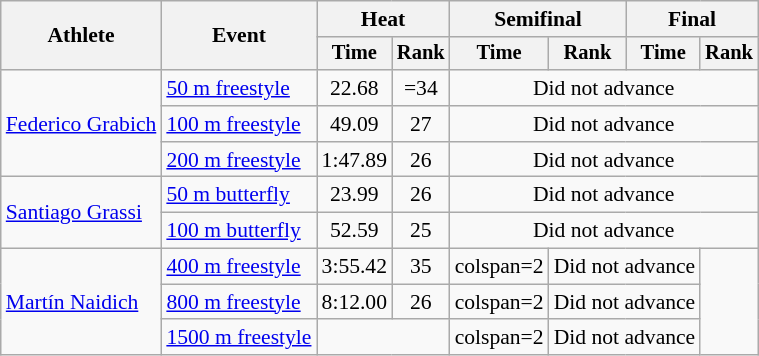<table class=wikitable style=font-size:90%>
<tr>
<th rowspan=2>Athlete</th>
<th rowspan=2>Event</th>
<th colspan=2>Heat</th>
<th colspan=2>Semifinal</th>
<th colspan=2>Final</th>
</tr>
<tr style=font-size:95%>
<th>Time</th>
<th>Rank</th>
<th>Time</th>
<th>Rank</th>
<th>Time</th>
<th>Rank</th>
</tr>
<tr align=center>
<td align=left rowspan=3><a href='#'>Federico Grabich</a></td>
<td align=left><a href='#'>50 m freestyle</a></td>
<td>22.68</td>
<td>=34</td>
<td colspan=4>Did not advance</td>
</tr>
<tr align=center>
<td align=left><a href='#'>100 m freestyle</a></td>
<td>49.09</td>
<td>27</td>
<td colspan=4>Did not advance</td>
</tr>
<tr align=center>
<td align=left><a href='#'>200 m freestyle</a></td>
<td>1:47.89</td>
<td>26</td>
<td colspan=4>Did not advance</td>
</tr>
<tr align=center>
<td align=left rowspan=2><a href='#'>Santiago Grassi</a></td>
<td align=left><a href='#'>50 m butterfly</a></td>
<td>23.99</td>
<td>26</td>
<td colspan=4>Did not advance</td>
</tr>
<tr align=center>
<td align=left><a href='#'>100 m butterfly</a></td>
<td>52.59</td>
<td>25</td>
<td colspan=4>Did not advance</td>
</tr>
<tr align=center>
<td align=left rowspan=3><a href='#'>Martín Naidich</a></td>
<td align=left><a href='#'>400 m freestyle</a></td>
<td>3:55.42</td>
<td>35</td>
<td>colspan=2 </td>
<td colspan=2>Did not advance</td>
</tr>
<tr align=center>
<td align=left><a href='#'>800 m freestyle</a></td>
<td>8:12.00</td>
<td>26</td>
<td>colspan=2 </td>
<td colspan=2>Did not advance</td>
</tr>
<tr align=center>
<td align=left><a href='#'>1500 m freestyle</a></td>
<td colspan=2></td>
<td>colspan=2 </td>
<td colspan=2>Did not advance</td>
</tr>
</table>
